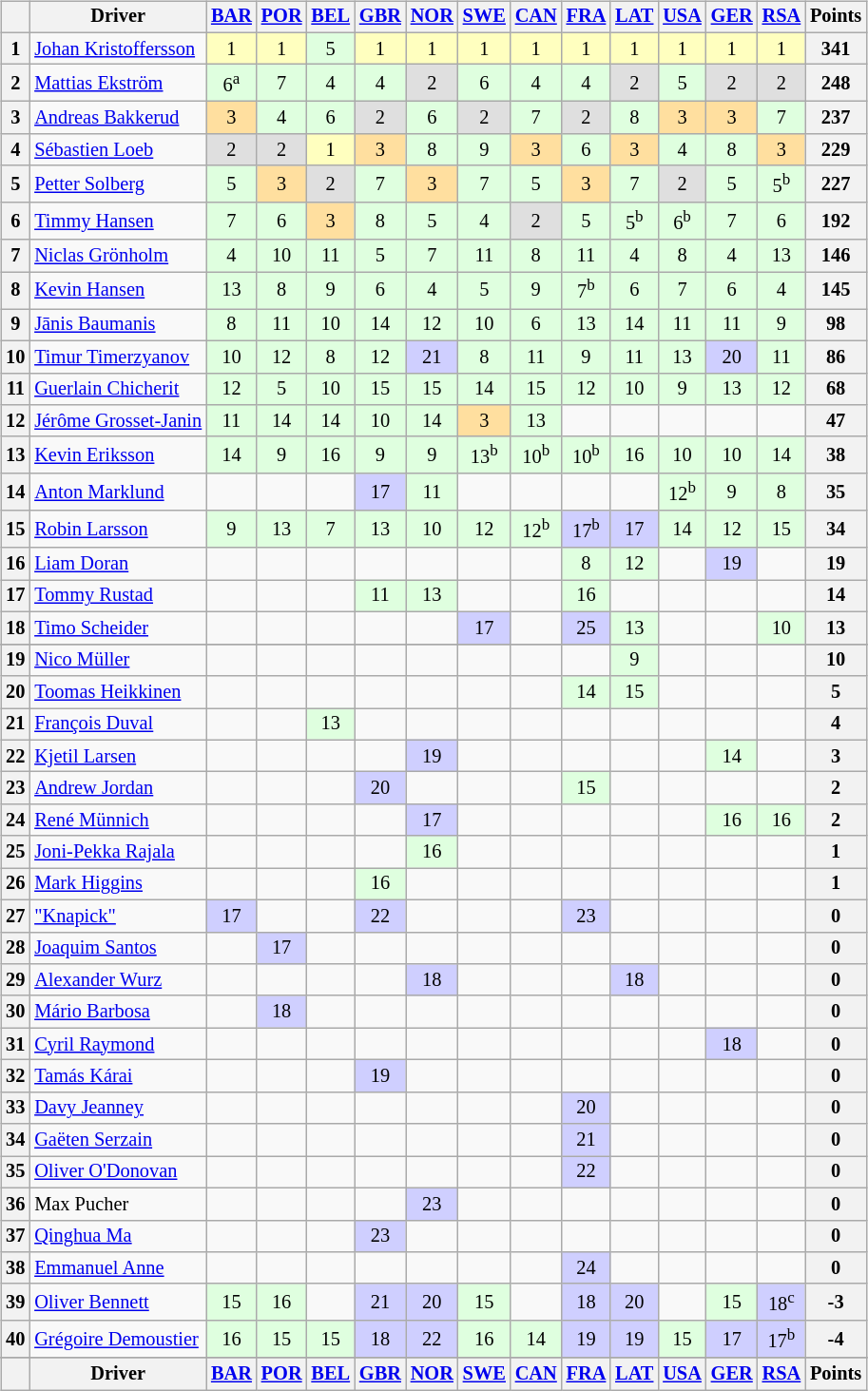<table>
<tr>
<td><br><table class="wikitable" style="font-size: 85%; text-align: center;">
<tr valign="top">
<th valign="middle"></th>
<th valign="middle">Driver</th>
<th><a href='#'>BAR</a> <br></th>
<th><a href='#'>POR</a> <br></th>
<th><a href='#'>BEL</a> <br></th>
<th><a href='#'>GBR</a> <br></th>
<th><a href='#'>NOR</a> <br></th>
<th><a href='#'>SWE</a> <br></th>
<th><a href='#'>CAN</a> <br></th>
<th><a href='#'>FRA</a> <br></th>
<th><a href='#'>LAT</a> <br></th>
<th><a href='#'>USA</a> <br></th>
<th><a href='#'>GER</a> <br></th>
<th><a href='#'>RSA</a> <br></th>
<th valign="middle">Points</th>
</tr>
<tr>
<th>1</th>
<td align="left"> <a href='#'>Johan Kristoffersson</a></td>
<td style="background:#ffffbf;">1</td>
<td style="background:#ffffbf;">1</td>
<td style="background:#dfffdf;">5</td>
<td style="background:#ffffbf;">1</td>
<td style="background:#ffffbf;">1</td>
<td style="background:#ffffbf;">1</td>
<td style="background:#ffffbf;">1</td>
<td style="background:#ffffbf;">1</td>
<td style="background:#ffffbf;">1</td>
<td style="background:#ffffbf;">1</td>
<td style="background:#ffffbf;">1</td>
<td style="background:#ffffbf;">1</td>
<th>341</th>
</tr>
<tr>
<th>2</th>
<td align="left"> <a href='#'>Mattias Ekström</a></td>
<td style="background:#dfffdf;">6<sup>a</sup></td>
<td style="background:#dfffdf;">7</td>
<td style="background:#dfffdf;">4</td>
<td style="background:#dfffdf;">4</td>
<td style="background:#DFDFDF;">2</td>
<td style="background:#dfffdf;">6</td>
<td style="background:#dfffdf;">4</td>
<td style="background:#dfffdf;">4</td>
<td style="background:#DFDFDF;">2</td>
<td style="background:#dfffdf;">5</td>
<td style="background:#DFDFDF;">2</td>
<td style="background:#DFDFDF;">2</td>
<th>248</th>
</tr>
<tr>
<th>3</th>
<td align="left"> <a href='#'>Andreas Bakkerud</a></td>
<td style="background:#ffdf9f;">3</td>
<td style="background:#dfffdf;">4</td>
<td style="background:#dfffdf;">6</td>
<td style="background:#DFDFDF;">2</td>
<td style="background:#dfffdf;">6</td>
<td style="background:#DFDFDF;">2</td>
<td style="background:#dfffdf;">7</td>
<td style="background:#DFDFDF;">2</td>
<td style="background:#dfffdf;">8</td>
<td style="background:#ffdf9f;">3</td>
<td style="background:#ffdf9f;">3</td>
<td style="background:#dfffdf;">7</td>
<th>237</th>
</tr>
<tr>
<th>4</th>
<td align="left"> <a href='#'>Sébastien Loeb</a></td>
<td style="background:#DFDFDF;">2</td>
<td style="background:#DFDFDF;">2</td>
<td style="background:#ffffbf;">1</td>
<td style="background:#ffdf9f;">3</td>
<td style="background:#dfffdf;">8</td>
<td style="background:#dfffdf;">9</td>
<td style="background:#ffdf9f;">3</td>
<td style="background:#dfffdf;">6</td>
<td style="background:#ffdf9f;">3</td>
<td style="background:#dfffdf;">4</td>
<td style="background:#dfffdf;">8</td>
<td style="background:#ffdf9f;">3</td>
<th>229</th>
</tr>
<tr>
<th>5</th>
<td align="left"> <a href='#'>Petter Solberg</a></td>
<td style="background:#dfffdf;">5</td>
<td style="background:#ffdf9f;">3</td>
<td style="background:#DFDFDF;">2</td>
<td style="background:#dfffdf;">7</td>
<td style="background:#ffdf9f;">3</td>
<td style="background:#dfffdf;">7</td>
<td style="background:#dfffdf;">5</td>
<td style="background:#ffdf9f;">3</td>
<td style="background:#dfffdf;">7</td>
<td style="background:#DFDFDF;">2</td>
<td style="background:#dfffdf;">5</td>
<td style="background:#dfffdf;">5<sup>b</sup></td>
<th>227</th>
</tr>
<tr>
<th>6</th>
<td align="left"> <a href='#'>Timmy Hansen</a></td>
<td style="background:#dfffdf;">7</td>
<td style="background:#dfffdf;">6</td>
<td style="background:#ffdf9f;">3</td>
<td style="background:#dfffdf;">8</td>
<td style="background:#dfffdf;">5</td>
<td style="background:#dfffdf;">4</td>
<td style="background:#DFDFDF;">2</td>
<td style="background:#dfffdf;">5</td>
<td style="background:#dfffdf;">5<sup>b</sup></td>
<td style="background:#dfffdf;">6<sup>b</sup></td>
<td style="background:#dfffdf;">7</td>
<td style="background:#dfffdf;">6</td>
<th>192</th>
</tr>
<tr>
<th>7</th>
<td align="left"> <a href='#'>Niclas Grönholm</a></td>
<td style="background:#dfffdf;">4</td>
<td style="background:#dfffdf;">10</td>
<td style="background:#dfffdf;">11</td>
<td style="background:#dfffdf;">5</td>
<td style="background:#dfffdf;">7</td>
<td style="background:#dfffdf;">11</td>
<td style="background:#dfffdf;">8</td>
<td style="background:#dfffdf;">11</td>
<td style="background:#dfffdf;">4</td>
<td style="background:#dfffdf;">8</td>
<td style="background:#dfffdf;">4</td>
<td style="background:#dfffdf;">13</td>
<th>146</th>
</tr>
<tr>
<th>8</th>
<td align="left"> <a href='#'>Kevin Hansen</a></td>
<td style="background:#dfffdf;">13</td>
<td style="background:#dfffdf;">8</td>
<td style="background:#dfffdf;">9</td>
<td style="background:#dfffdf;">6</td>
<td style="background:#dfffdf;">4</td>
<td style="background:#dfffdf;">5</td>
<td style="background:#dfffdf;">9</td>
<td style="background:#dfffdf;">7<sup>b</sup></td>
<td style="background:#dfffdf;">6</td>
<td style="background:#dfffdf;">7</td>
<td style="background:#dfffdf;">6</td>
<td style="background:#dfffdf;">4</td>
<th>145</th>
</tr>
<tr>
<th>9</th>
<td align="left"> <a href='#'>Jānis Baumanis</a></td>
<td style="background:#dfffdf;">8</td>
<td style="background:#dfffdf;">11</td>
<td style="background:#dfffdf;">10</td>
<td style="background:#dfffdf;">14</td>
<td style="background:#dfffdf;">12</td>
<td style="background:#dfffdf;">10</td>
<td style="background:#dfffdf;">6</td>
<td style="background:#dfffdf;">13</td>
<td style="background:#dfffdf;">14</td>
<td style="background:#dfffdf;">11</td>
<td style="background:#dfffdf;">11</td>
<td style="background:#dfffdf;">9</td>
<th>98</th>
</tr>
<tr>
<th>10</th>
<td align="left"> <a href='#'>Timur Timerzyanov</a></td>
<td style="background:#dfffdf;">10</td>
<td style="background:#dfffdf;">12</td>
<td style="background:#dfffdf;">8</td>
<td style="background:#dfffdf;">12</td>
<td style="background:#CFCFFF;">21</td>
<td style="background:#dfffdf;">8</td>
<td style="background:#dfffdf;">11</td>
<td style="background:#dfffdf;">9</td>
<td style="background:#dfffdf;">11</td>
<td style="background:#dfffdf;">13</td>
<td style="background:#CFCFFF;">20</td>
<td style="background:#dfffdf;">11</td>
<th>86</th>
</tr>
<tr>
<th>11</th>
<td align="left"> <a href='#'>Guerlain Chicherit</a></td>
<td style="background:#dfffdf;">12</td>
<td style="background:#dfffdf;">5</td>
<td style="background:#dfffdf;">10</td>
<td style="background:#dfffdf;">15</td>
<td style="background:#dfffdf;">15</td>
<td style="background:#dfffdf;">14</td>
<td style="background:#dfffdf;">15</td>
<td style="background:#dfffdf;">12</td>
<td style="background:#dfffdf;">10</td>
<td style="background:#dfffdf;">9</td>
<td style="background:#dfffdf;">13</td>
<td style="background:#dfffdf;">12</td>
<th>68</th>
</tr>
<tr>
<th>12</th>
<td align="left"> <a href='#'>Jérôme Grosset-Janin</a></td>
<td style="background:#dfffdf;">11</td>
<td style="background:#dfffdf;">14</td>
<td style="background:#dfffdf;">14</td>
<td style="background:#dfffdf;">10</td>
<td style="background:#dfffdf;">14</td>
<td style="background:#ffdf9f;">3</td>
<td style="background:#dfffdf;">13</td>
<td></td>
<td></td>
<td></td>
<td></td>
<td></td>
<th>47</th>
</tr>
<tr>
<th>13</th>
<td align="left"> <a href='#'>Kevin Eriksson</a></td>
<td style="background:#dfffdf;">14</td>
<td style="background:#dfffdf;">9</td>
<td style="background:#dfffdf;">16</td>
<td style="background:#dfffdf;">9</td>
<td style="background:#dfffdf;">9</td>
<td style="background:#dfffdf;">13<sup>b</sup></td>
<td style="background:#dfffdf;">10<sup>b</sup></td>
<td style="background:#dfffdf;">10<sup>b</sup></td>
<td style="background:#dfffdf;">16</td>
<td style="background:#dfffdf;">10</td>
<td style="background:#dfffdf;">10</td>
<td style="background:#dfffdf;">14</td>
<th>38</th>
</tr>
<tr>
<th>14</th>
<td align="left"> <a href='#'>Anton Marklund</a></td>
<td></td>
<td></td>
<td></td>
<td style="background:#CFCFFF;">17</td>
<td style="background:#dfffdf;">11</td>
<td></td>
<td></td>
<td></td>
<td></td>
<td style="background:#dfffdf;">12<sup>b</sup></td>
<td style="background:#dfffdf;">9</td>
<td style="background:#dfffdf;">8</td>
<th>35</th>
</tr>
<tr>
<th>15</th>
<td align="left"> <a href='#'>Robin Larsson</a></td>
<td style="background:#dfffdf;">9</td>
<td style="background:#dfffdf;">13</td>
<td style="background:#dfffdf;">7</td>
<td style="background:#dfffdf;">13</td>
<td style="background:#dfffdf;">10</td>
<td style="background:#dfffdf;">12</td>
<td style="background:#dfffdf;">12<sup>b</sup></td>
<td style="background:#CFCFFF;">17<sup>b</sup></td>
<td style="background:#CFCFFF;">17</td>
<td style="background:#dfffdf;">14</td>
<td style="background:#dfffdf;">12</td>
<td style="background:#dfffdf;">15</td>
<th>34</th>
</tr>
<tr>
<th>16</th>
<td align="left"> <a href='#'>Liam Doran</a></td>
<td></td>
<td></td>
<td></td>
<td></td>
<td></td>
<td></td>
<td></td>
<td style="background:#dfffdf;">8</td>
<td style="background:#dfffdf;">12</td>
<td></td>
<td style="background:#CFCFFF;">19</td>
<td></td>
<th>19</th>
</tr>
<tr>
<th>17</th>
<td align="left"> <a href='#'>Tommy Rustad</a></td>
<td></td>
<td></td>
<td></td>
<td style="background:#dfffdf;">11</td>
<td style="background:#dfffdf;">13</td>
<td></td>
<td></td>
<td style="background:#dfffdf;">16</td>
<td></td>
<td></td>
<td></td>
<td></td>
<th>14</th>
</tr>
<tr>
<th>18</th>
<td align="left"> <a href='#'>Timo Scheider</a></td>
<td></td>
<td></td>
<td></td>
<td></td>
<td></td>
<td style="background:#CFCFFF;">17</td>
<td></td>
<td style="background:#CFCFFF;">25</td>
<td style="background:#dfffdf;">13</td>
<td></td>
<td></td>
<td style="background:#dfffdf;">10</td>
<th>13</th>
</tr>
<tr>
</tr>
<tr>
<th>19</th>
<td align="left"> <a href='#'>Nico Müller</a></td>
<td></td>
<td></td>
<td></td>
<td></td>
<td></td>
<td></td>
<td></td>
<td></td>
<td style="background:#dfffdf;">9</td>
<td></td>
<td></td>
<td></td>
<th>10</th>
</tr>
<tr>
<th>20</th>
<td align="left"> <a href='#'>Toomas Heikkinen</a></td>
<td></td>
<td></td>
<td></td>
<td></td>
<td></td>
<td></td>
<td></td>
<td style="background:#dfffdf;">14</td>
<td style="background:#dfffdf;">15</td>
<td></td>
<td></td>
<td></td>
<th>5</th>
</tr>
<tr>
<th>21</th>
<td align="left"> <a href='#'>François Duval</a></td>
<td></td>
<td></td>
<td style="background:#dfffdf;">13</td>
<td></td>
<td></td>
<td></td>
<td></td>
<td></td>
<td></td>
<td></td>
<td></td>
<td></td>
<th>4</th>
</tr>
<tr>
<th>22</th>
<td align="left"> <a href='#'>Kjetil Larsen</a></td>
<td></td>
<td></td>
<td></td>
<td></td>
<td style="background:#CFCFFF;">19</td>
<td></td>
<td></td>
<td></td>
<td></td>
<td></td>
<td style="background:#dfffdf;">14</td>
<td></td>
<th>3</th>
</tr>
<tr>
<th>23</th>
<td align="left"> <a href='#'>Andrew Jordan</a></td>
<td></td>
<td></td>
<td></td>
<td style="background:#CFCFFF;">20</td>
<td></td>
<td></td>
<td></td>
<td style="background:#dfffdf;">15</td>
<td></td>
<td></td>
<td></td>
<td></td>
<th>2</th>
</tr>
<tr>
<th>24</th>
<td align="left"> <a href='#'>René Münnich</a></td>
<td></td>
<td></td>
<td></td>
<td></td>
<td style="background:#CFCFFF;">17</td>
<td></td>
<td></td>
<td></td>
<td></td>
<td></td>
<td style="background:#dfffdf;">16</td>
<td style="background:#dfffdf;">16</td>
<th>2</th>
</tr>
<tr>
<th>25</th>
<td align="left"> <a href='#'>Joni-Pekka Rajala</a></td>
<td></td>
<td></td>
<td></td>
<td></td>
<td style="background:#dfffdf;">16</td>
<td></td>
<td></td>
<td></td>
<td></td>
<td></td>
<td></td>
<td></td>
<th>1</th>
</tr>
<tr>
<th>26</th>
<td align="left"> <a href='#'>Mark Higgins</a></td>
<td></td>
<td></td>
<td></td>
<td style="background:#dfffdf;">16</td>
<td></td>
<td></td>
<td></td>
<td></td>
<td></td>
<td></td>
<td></td>
<td></td>
<th>1</th>
</tr>
<tr>
<th>27</th>
<td align="left"> <a href='#'>"Knapick"</a></td>
<td style="background:#CFCFFF;">17</td>
<td></td>
<td></td>
<td style="background:#CFCFFF;">22</td>
<td></td>
<td></td>
<td></td>
<td style="background:#CFCFFF;">23</td>
<td></td>
<td></td>
<td></td>
<td></td>
<th>0</th>
</tr>
<tr>
<th>28</th>
<td align="left"> <a href='#'>Joaquim Santos</a></td>
<td></td>
<td style="background:#CFCFFF;">17</td>
<td></td>
<td></td>
<td></td>
<td></td>
<td></td>
<td></td>
<td></td>
<td></td>
<td></td>
<td></td>
<th>0</th>
</tr>
<tr>
<th>29</th>
<td align="left"> <a href='#'>Alexander Wurz</a></td>
<td></td>
<td></td>
<td></td>
<td></td>
<td style="background:#CFCFFF;">18</td>
<td></td>
<td></td>
<td></td>
<td style="background:#CFCFFF;">18</td>
<td></td>
<td></td>
<td></td>
<th>0</th>
</tr>
<tr>
<th>30</th>
<td align="left"> <a href='#'>Mário Barbosa</a></td>
<td></td>
<td style="background:#CFCFFF;">18</td>
<td></td>
<td></td>
<td></td>
<td></td>
<td></td>
<td></td>
<td></td>
<td></td>
<td></td>
<td></td>
<th>0</th>
</tr>
<tr>
<th>31</th>
<td align="left"> <a href='#'>Cyril Raymond</a></td>
<td></td>
<td></td>
<td></td>
<td></td>
<td></td>
<td></td>
<td></td>
<td></td>
<td></td>
<td></td>
<td style="background:#CFCFFF;">18</td>
<td></td>
<th>0</th>
</tr>
<tr>
<th>32</th>
<td align="left"> <a href='#'>Tamás Kárai</a></td>
<td></td>
<td></td>
<td></td>
<td style="background:#CFCFFF;">19</td>
<td></td>
<td></td>
<td></td>
<td></td>
<td></td>
<td></td>
<td></td>
<td></td>
<th>0</th>
</tr>
<tr>
<th>33</th>
<td align="left"> <a href='#'>Davy Jeanney</a></td>
<td></td>
<td></td>
<td></td>
<td></td>
<td></td>
<td></td>
<td></td>
<td style="background:#CFCFFF;">20</td>
<td></td>
<td></td>
<td></td>
<td></td>
<th>0</th>
</tr>
<tr>
<th>34</th>
<td align="left"> <a href='#'>Gaëten Serzain</a></td>
<td></td>
<td></td>
<td></td>
<td></td>
<td></td>
<td></td>
<td></td>
<td style="background:#CFCFFF;">21</td>
<td></td>
<td></td>
<td></td>
<td></td>
<th>0</th>
</tr>
<tr>
<th>35</th>
<td align="left"> <a href='#'>Oliver O'Donovan</a></td>
<td></td>
<td></td>
<td></td>
<td></td>
<td></td>
<td></td>
<td></td>
<td style="background:#CFCFFF;">22</td>
<td></td>
<td></td>
<td></td>
<td></td>
<th>0</th>
</tr>
<tr>
<th>36</th>
<td align="left"> Max Pucher</td>
<td></td>
<td></td>
<td></td>
<td></td>
<td style="background:#CFCFFF;">23</td>
<td></td>
<td></td>
<td></td>
<td></td>
<td></td>
<td></td>
<td></td>
<th>0</th>
</tr>
<tr>
<th>37</th>
<td align="left"> <a href='#'>Qinghua Ma</a></td>
<td></td>
<td></td>
<td></td>
<td style="background:#CFCFFF;">23</td>
<td></td>
<td></td>
<td></td>
<td></td>
<td></td>
<td></td>
<td></td>
<td></td>
<th>0</th>
</tr>
<tr>
<th>38</th>
<td align="left"> <a href='#'>Emmanuel Anne</a></td>
<td></td>
<td></td>
<td></td>
<td></td>
<td></td>
<td></td>
<td></td>
<td style="background:#CFCFFF;">24</td>
<td></td>
<td></td>
<td></td>
<td></td>
<th>0</th>
</tr>
<tr>
<th>39</th>
<td align="left"> <a href='#'>Oliver Bennett</a></td>
<td style="background:#dfffdf;">15</td>
<td style="background:#dfffdf;">16</td>
<td></td>
<td style="background:#CFCFFF;">21</td>
<td style="background:#CFCFFF;">20</td>
<td style="background:#dfffdf;">15</td>
<td></td>
<td style="background:#CFCFFF;">18</td>
<td style="background:#CFCFFF;">20</td>
<td></td>
<td style="background:#dfffdf;">15</td>
<td style="background:#CFCFFF;">18<sup>c</sup></td>
<th>-3</th>
</tr>
<tr>
<th>40</th>
<td align="left"> <a href='#'>Grégoire Demoustier</a></td>
<td style="background:#dfffdf;">16</td>
<td style="background:#dfffdf;">15</td>
<td style="background:#dfffdf;">15</td>
<td style="background:#CFCFFF;">18</td>
<td style="background:#CFCFFF;">22</td>
<td style="background:#dfffdf;">16</td>
<td style="background:#dfffdf;">14</td>
<td style="background:#CFCFFF;">19</td>
<td style="background:#CFCFFF;">19</td>
<td style="background:#dfffdf;">15</td>
<td style="background:#CFCFFF;">17</td>
<td style="background:#CFCFFF;">17<sup>b</sup></td>
<th>-4</th>
</tr>
<tr>
</tr>
<tr valign="top">
<th valign="middle"></th>
<th valign="middle">Driver</th>
<th><a href='#'>BAR</a> <br></th>
<th><a href='#'>POR</a> <br></th>
<th><a href='#'>BEL</a> <br></th>
<th><a href='#'>GBR</a> <br></th>
<th><a href='#'>NOR</a> <br></th>
<th><a href='#'>SWE</a> <br></th>
<th><a href='#'>CAN</a> <br></th>
<th><a href='#'>FRA</a> <br></th>
<th><a href='#'>LAT</a> <br></th>
<th><a href='#'>USA</a> <br></th>
<th><a href='#'>GER</a> <br></th>
<th><a href='#'>RSA</a> <br></th>
<th valign="middle">Points</th>
</tr>
</table>
</td>
<td valign="top"><br></td>
</tr>
</table>
